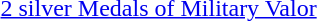<table>
<tr>
<td rowspan=2 style="width:60px; vertical-align:top;"></td>
<td><a href='#'>2 silver Medals of Military Valor</a></td>
</tr>
<tr>
<td></td>
</tr>
</table>
